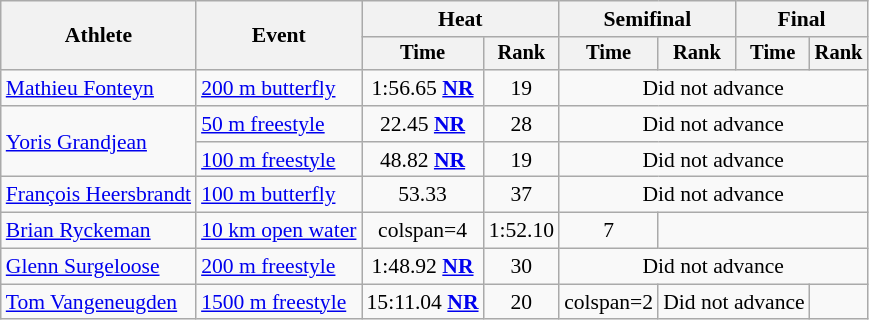<table class=wikitable style="font-size:90%">
<tr>
<th rowspan="2">Athlete</th>
<th rowspan="2">Event</th>
<th colspan="2">Heat</th>
<th colspan="2">Semifinal</th>
<th colspan="2">Final</th>
</tr>
<tr style="font-size:95%">
<th>Time</th>
<th>Rank</th>
<th>Time</th>
<th>Rank</th>
<th>Time</th>
<th>Rank</th>
</tr>
<tr align=center>
<td align=left><a href='#'>Mathieu Fonteyn</a></td>
<td align=left><a href='#'>200 m butterfly</a></td>
<td>1:56.65 <strong><a href='#'>NR</a></strong></td>
<td>19</td>
<td colspan=4>Did not advance</td>
</tr>
<tr align=center>
<td align=left rowspan=2><a href='#'>Yoris Grandjean</a></td>
<td align=left><a href='#'>50 m freestyle</a></td>
<td>22.45 <strong><a href='#'>NR</a></strong></td>
<td>28</td>
<td colspan=4>Did not advance</td>
</tr>
<tr align=center>
<td align=left><a href='#'>100 m freestyle</a></td>
<td>48.82 <strong><a href='#'>NR</a></strong></td>
<td>19</td>
<td colspan=4>Did not advance</td>
</tr>
<tr align=center>
<td align=left><a href='#'>François Heersbrandt</a></td>
<td align=left><a href='#'>100 m butterfly</a></td>
<td>53.33</td>
<td>37</td>
<td colspan=4>Did not advance</td>
</tr>
<tr align=center>
<td align=left><a href='#'>Brian Ryckeman</a></td>
<td align=left><a href='#'>10 km open water</a></td>
<td>colspan=4 </td>
<td>1:52.10</td>
<td>7</td>
</tr>
<tr align=center>
<td align=left><a href='#'>Glenn Surgeloose</a></td>
<td align=left><a href='#'>200 m freestyle</a></td>
<td>1:48.92 <strong><a href='#'>NR</a></strong></td>
<td>30</td>
<td colspan=4>Did not advance</td>
</tr>
<tr align=center>
<td align=left><a href='#'>Tom Vangeneugden</a></td>
<td align=left><a href='#'>1500 m freestyle</a></td>
<td>15:11.04 <strong><a href='#'>NR</a></strong></td>
<td>20</td>
<td>colspan=2 </td>
<td colspan=2>Did not advance</td>
</tr>
</table>
